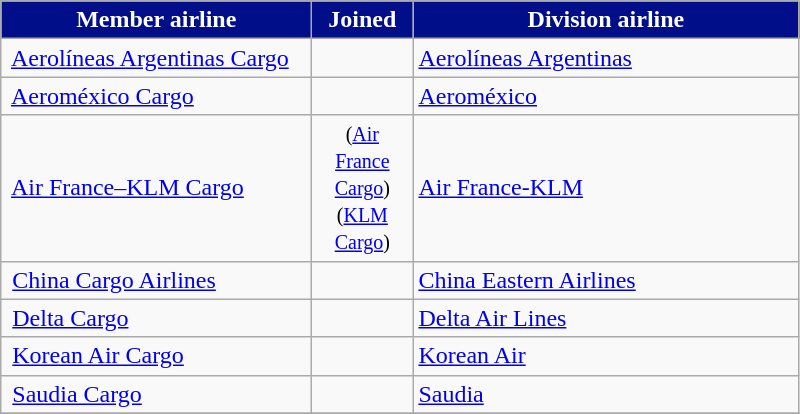<table class="wikitable sortable toccolours">
<tr>
<th style="background:#000f89; color:white; width:200px;">Member airline</th>
<th style="background:#000f89; color:white; width:60px;">Joined</th>
<th style="background:#000f89; color:white; width:250px;">Division airline</th>
</tr>
<tr>
<td> <a href='#'>Aerolíneas Argentinas Cargo</a></td>
<td style="text-align:center;"></td>
<td><a href='#'>Aerolíneas Argentinas</a></td>
</tr>
<tr>
<td> <a href='#'>Aeroméxico Cargo</a></td>
<td style="text-align:center;"></td>
<td><a href='#'>Aeroméxico</a></td>
</tr>
<tr>
<td> <a href='#'>Air France–KLM Cargo</a></td>
<td style="text-align:center;"> <small>(<a href='#'>Air France Cargo</a>)</small><br> <small>(<a href='#'>KLM Cargo</a>)</small></td>
<td><a href='#'>Air France-KLM</a></td>
</tr>
<tr>
<td> <a href='#'>China Cargo Airlines</a></td>
<td style="text-align:center;"></td>
<td><a href='#'>China Eastern Airlines</a></td>
</tr>
<tr>
<td> <a href='#'>Delta Cargo</a></td>
<td style="text-align:center;"></td>
<td><a href='#'>Delta Air Lines</a></td>
</tr>
<tr>
<td> <a href='#'>Korean Air Cargo</a></td>
<td style="text-align:center;"></td>
<td><a href='#'>Korean Air</a></td>
</tr>
<tr>
<td> <a href='#'>Saudia Cargo</a></td>
<td style="text-align:center;"></td>
<td><a href='#'>Saudia</a></td>
</tr>
<tr>
</tr>
</table>
